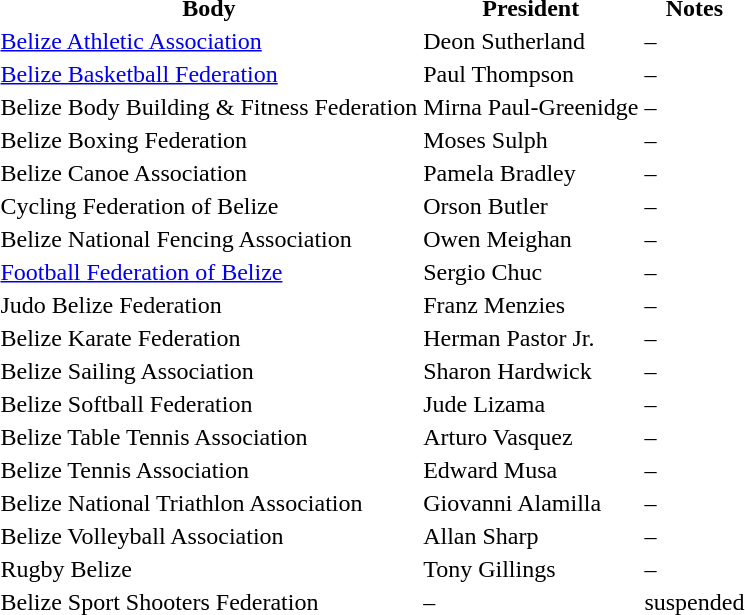<table class="sortable">
<tr>
<th>Body</th>
<th>President</th>
<th>Notes</th>
</tr>
<tr>
<td><a href='#'>Belize Athletic Association</a></td>
<td>Deon Sutherland</td>
<td>–</td>
</tr>
<tr>
<td><a href='#'>Belize Basketball Federation</a></td>
<td>Paul Thompson</td>
<td>–</td>
</tr>
<tr>
<td>Belize Body Building & Fitness Federation</td>
<td>Mirna Paul-Greenidge</td>
<td>–</td>
</tr>
<tr>
<td>Belize Boxing Federation</td>
<td>Moses Sulph</td>
<td>–</td>
</tr>
<tr>
<td>Belize Canoe Association</td>
<td>Pamela Bradley</td>
<td>–</td>
</tr>
<tr>
<td>Cycling Federation of Belize</td>
<td>Orson Butler</td>
<td>–</td>
</tr>
<tr>
<td>Belize National Fencing Association</td>
<td>Owen Meighan</td>
<td>–</td>
</tr>
<tr>
<td><a href='#'>Football Federation of Belize</a></td>
<td>Sergio Chuc</td>
<td>–</td>
</tr>
<tr>
<td>Judo Belize Federation</td>
<td>Franz Menzies</td>
<td>–</td>
</tr>
<tr>
<td>Belize Karate Federation</td>
<td>Herman Pastor Jr.</td>
<td>–</td>
</tr>
<tr>
<td>Belize Sailing Association</td>
<td>Sharon Hardwick</td>
<td>–</td>
</tr>
<tr>
<td>Belize Softball Federation</td>
<td>Jude Lizama</td>
<td>–</td>
</tr>
<tr>
<td>Belize Table Tennis Association</td>
<td>Arturo Vasquez</td>
<td>–</td>
</tr>
<tr>
<td>Belize Tennis Association</td>
<td>Edward Musa</td>
<td>–</td>
</tr>
<tr>
<td>Belize National Triathlon Association</td>
<td>Giovanni Alamilla</td>
<td>–</td>
</tr>
<tr>
<td>Belize Volleyball Association</td>
<td>Allan Sharp</td>
<td>–</td>
</tr>
<tr>
<td>Rugby Belize</td>
<td>Tony Gillings</td>
<td>–</td>
</tr>
<tr>
<td>Belize Sport Shooters Federation</td>
<td>–</td>
<td>suspended</td>
</tr>
</table>
